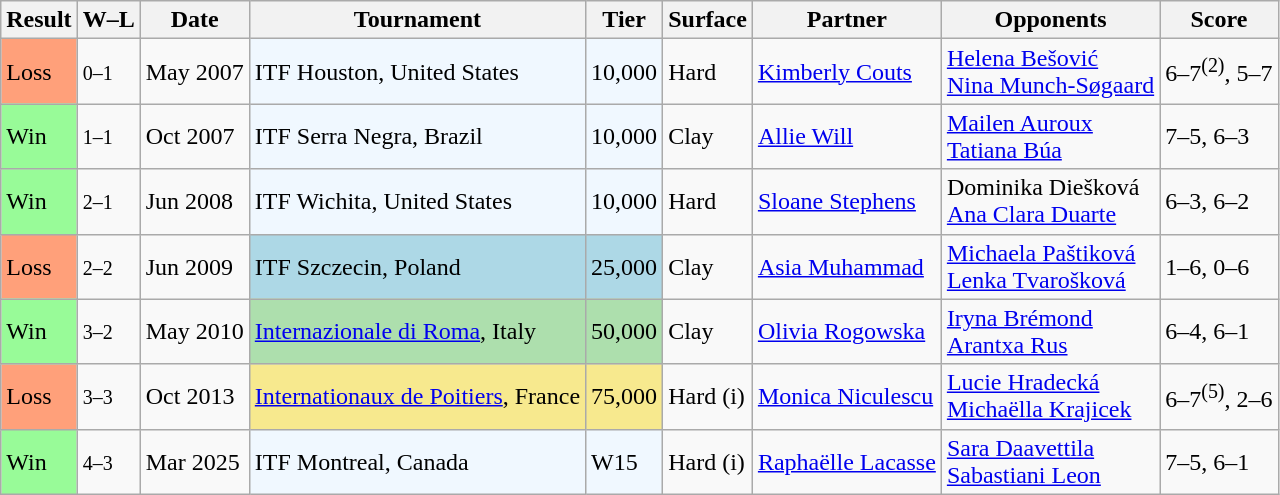<table class="sortable wikitable">
<tr>
<th>Result</th>
<th class="unsortable">W–L</th>
<th>Date</th>
<th>Tournament</th>
<th>Tier</th>
<th>Surface</th>
<th>Partner</th>
<th>Opponents</th>
<th class="unsortable">Score</th>
</tr>
<tr>
<td bgcolor="FFA07A">Loss</td>
<td><small>0–1</small></td>
<td>May 2007</td>
<td bgcolor="f0f8ff">ITF Houston, United States</td>
<td bgcolor="f0f8ff">10,000</td>
<td>Hard</td>
<td> <a href='#'>Kimberly Couts</a></td>
<td> <a href='#'>Helena Bešović</a> <br>  <a href='#'>Nina Munch-Søgaard</a></td>
<td>6–7<sup>(2)</sup>, 5–7</td>
</tr>
<tr>
<td bgcolor="98FB98">Win</td>
<td><small>1–1</small></td>
<td>Oct 2007</td>
<td bgcolor="f0f8ff">ITF Serra Negra, Brazil</td>
<td bgcolor="f0f8ff">10,000</td>
<td>Clay</td>
<td> <a href='#'>Allie Will</a></td>
<td> <a href='#'>Mailen Auroux</a> <br>  <a href='#'>Tatiana Búa</a></td>
<td>7–5, 6–3</td>
</tr>
<tr>
<td bgcolor="98FB98">Win</td>
<td><small>2–1</small></td>
<td>Jun 2008</td>
<td bgcolor="f0f8ff">ITF Wichita, United States</td>
<td bgcolor="f0f8ff">10,000</td>
<td>Hard</td>
<td> <a href='#'>Sloane Stephens</a></td>
<td> Dominika Diešková <br>  <a href='#'>Ana Clara Duarte</a></td>
<td>6–3, 6–2</td>
</tr>
<tr>
<td bgcolor="FFA07A">Loss</td>
<td><small>2–2</small></td>
<td>Jun 2009</td>
<td style="background:lightblue;">ITF Szczecin, Poland</td>
<td style="background:lightblue;">25,000</td>
<td>Clay</td>
<td> <a href='#'>Asia Muhammad</a></td>
<td> <a href='#'>Michaela Paštiková</a> <br>  <a href='#'>Lenka Tvarošková</a></td>
<td>1–6, 0–6</td>
</tr>
<tr>
<td bgcolor="98FB98">Win</td>
<td><small>3–2</small></td>
<td>May 2010</td>
<td style="background:#addfad;"><a href='#'>Internazionale di Roma</a>, Italy</td>
<td style="background:#addfad;">50,000</td>
<td>Clay</td>
<td> <a href='#'>Olivia Rogowska</a></td>
<td> <a href='#'>Iryna Brémond</a> <br>  <a href='#'>Arantxa Rus</a></td>
<td>6–4, 6–1</td>
</tr>
<tr>
<td bgcolor="FFA07A">Loss</td>
<td><small>3–3</small></td>
<td>Oct 2013</td>
<td style="background:#f7e98e;"><a href='#'>Internationaux de Poitiers</a>, France</td>
<td style="background:#f7e98e;">75,000</td>
<td>Hard (i)</td>
<td> <a href='#'>Monica Niculescu</a></td>
<td> <a href='#'>Lucie Hradecká</a> <br>  <a href='#'>Michaëlla Krajicek</a></td>
<td>6–7<sup>(5)</sup>, 2–6</td>
</tr>
<tr>
<td style="background:#98fb98;">Win</td>
<td><small>4–3</small></td>
<td>Mar 2025</td>
<td style="background:#f0f8ff;">ITF Montreal, Canada</td>
<td style="background:#f0f8ff;">W15</td>
<td>Hard (i)</td>
<td> <a href='#'>Raphaëlle Lacasse</a></td>
<td> <a href='#'>Sara Daavettila</a> <br> <a href='#'>Sabastiani Leon</a></td>
<td>7–5, 6–1</td>
</tr>
</table>
